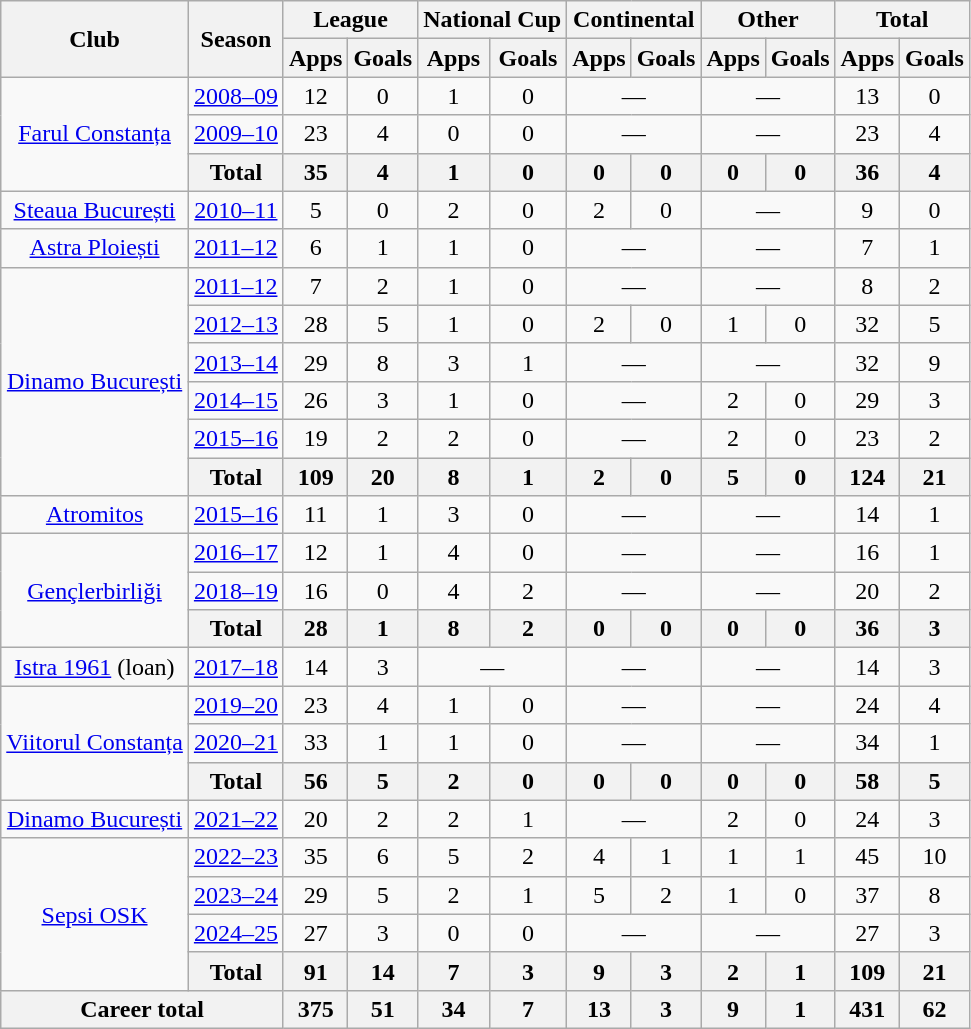<table class="wikitable" style="text-align:center">
<tr>
<th rowspan="2">Club</th>
<th rowspan="2">Season</th>
<th colspan="2">League</th>
<th colspan="2">National Cup</th>
<th colspan="2">Continental</th>
<th colspan="2">Other</th>
<th colspan="3">Total</th>
</tr>
<tr>
<th>Apps</th>
<th>Goals</th>
<th>Apps</th>
<th>Goals</th>
<th>Apps</th>
<th>Goals</th>
<th>Apps</th>
<th>Goals</th>
<th>Apps</th>
<th>Goals</th>
</tr>
<tr>
<td rowspan="3"><a href='#'>Farul Constanța</a></td>
<td><a href='#'>2008–09</a></td>
<td>12</td>
<td>0</td>
<td>1</td>
<td>0</td>
<td colspan="2">—</td>
<td colspan="2">—</td>
<td>13</td>
<td>0</td>
</tr>
<tr>
<td><a href='#'>2009–10</a></td>
<td>23</td>
<td>4</td>
<td>0</td>
<td>0</td>
<td colspan="2">—</td>
<td colspan="2">—</td>
<td>23</td>
<td>4</td>
</tr>
<tr>
<th>Total</th>
<th>35</th>
<th>4</th>
<th>1</th>
<th>0</th>
<th>0</th>
<th>0</th>
<th>0</th>
<th>0</th>
<th>36</th>
<th>4</th>
</tr>
<tr>
<td><a href='#'>Steaua București</a></td>
<td><a href='#'>2010–11</a></td>
<td>5</td>
<td>0</td>
<td>2</td>
<td>0</td>
<td>2</td>
<td>0</td>
<td colspan="2">—</td>
<td>9</td>
<td>0</td>
</tr>
<tr>
<td><a href='#'>Astra Ploiești</a></td>
<td><a href='#'>2011–12</a></td>
<td>6</td>
<td>1</td>
<td>1</td>
<td>0</td>
<td colspan="2">—</td>
<td colspan="2">—</td>
<td>7</td>
<td>1</td>
</tr>
<tr>
<td rowspan="6"><a href='#'>Dinamo București</a></td>
<td><a href='#'>2011–12</a></td>
<td>7</td>
<td>2</td>
<td>1</td>
<td>0</td>
<td colspan="2">—</td>
<td colspan="2">—</td>
<td>8</td>
<td>2</td>
</tr>
<tr>
<td><a href='#'>2012–13</a></td>
<td>28</td>
<td>5</td>
<td>1</td>
<td>0</td>
<td>2</td>
<td>0</td>
<td>1</td>
<td>0</td>
<td>32</td>
<td>5</td>
</tr>
<tr>
<td><a href='#'>2013–14</a></td>
<td>29</td>
<td>8</td>
<td>3</td>
<td>1</td>
<td colspan="2">—</td>
<td colspan="2">—</td>
<td>32</td>
<td>9</td>
</tr>
<tr>
<td><a href='#'>2014–15</a></td>
<td>26</td>
<td>3</td>
<td>1</td>
<td>0</td>
<td colspan="2">—</td>
<td>2</td>
<td>0</td>
<td>29</td>
<td>3</td>
</tr>
<tr>
<td><a href='#'>2015–16</a></td>
<td>19</td>
<td>2</td>
<td>2</td>
<td>0</td>
<td colspan="2">—</td>
<td>2</td>
<td>0</td>
<td>23</td>
<td>2</td>
</tr>
<tr>
<th>Total</th>
<th>109</th>
<th>20</th>
<th>8</th>
<th>1</th>
<th>2</th>
<th>0</th>
<th>5</th>
<th>0</th>
<th>124</th>
<th>21</th>
</tr>
<tr>
<td><a href='#'>Atromitos</a></td>
<td><a href='#'>2015–16</a></td>
<td>11</td>
<td>1</td>
<td>3</td>
<td>0</td>
<td colspan="2">—</td>
<td colspan="2">—</td>
<td>14</td>
<td>1</td>
</tr>
<tr>
<td rowspan="3"><a href='#'>Gençlerbirliği</a></td>
<td><a href='#'>2016–17</a></td>
<td>12</td>
<td>1</td>
<td>4</td>
<td>0</td>
<td colspan="2">—</td>
<td colspan="2">—</td>
<td>16</td>
<td>1</td>
</tr>
<tr>
<td><a href='#'>2018–19</a></td>
<td>16</td>
<td>0</td>
<td>4</td>
<td>2</td>
<td colspan="2">—</td>
<td colspan="2">—</td>
<td>20</td>
<td>2</td>
</tr>
<tr>
<th>Total</th>
<th>28</th>
<th>1</th>
<th>8</th>
<th>2</th>
<th>0</th>
<th>0</th>
<th>0</th>
<th>0</th>
<th>36</th>
<th>3</th>
</tr>
<tr>
<td><a href='#'>Istra 1961</a> (loan)</td>
<td><a href='#'>2017–18</a></td>
<td>14</td>
<td>3</td>
<td colspan="2">—</td>
<td colspan="2">—</td>
<td colspan="2">—</td>
<td>14</td>
<td>3</td>
</tr>
<tr>
<td rowspan="3"><a href='#'>Viitorul Constanța</a></td>
<td><a href='#'>2019–20</a></td>
<td>23</td>
<td>4</td>
<td>1</td>
<td>0</td>
<td colspan="2">—</td>
<td colspan="2">—</td>
<td>24</td>
<td>4</td>
</tr>
<tr>
<td><a href='#'>2020–21</a></td>
<td>33</td>
<td>1</td>
<td>1</td>
<td>0</td>
<td colspan="2">—</td>
<td colspan="2">—</td>
<td>34</td>
<td>1</td>
</tr>
<tr>
<th>Total</th>
<th>56</th>
<th>5</th>
<th>2</th>
<th>0</th>
<th>0</th>
<th>0</th>
<th>0</th>
<th>0</th>
<th>58</th>
<th>5</th>
</tr>
<tr>
<td><a href='#'>Dinamo București</a></td>
<td><a href='#'>2021–22</a></td>
<td>20</td>
<td>2</td>
<td>2</td>
<td>1</td>
<td colspan="2">—</td>
<td>2</td>
<td>0</td>
<td>24</td>
<td>3</td>
</tr>
<tr>
<td rowspan="4"><a href='#'>Sepsi OSK</a></td>
<td><a href='#'>2022–23</a></td>
<td>35</td>
<td>6</td>
<td>5</td>
<td>2</td>
<td>4</td>
<td>1</td>
<td>1</td>
<td>1</td>
<td>45</td>
<td>10</td>
</tr>
<tr>
<td><a href='#'>2023–24</a></td>
<td>29</td>
<td>5</td>
<td>2</td>
<td>1</td>
<td>5</td>
<td>2</td>
<td>1</td>
<td>0</td>
<td>37</td>
<td>8</td>
</tr>
<tr>
<td><a href='#'>2024–25</a></td>
<td>27</td>
<td>3</td>
<td>0</td>
<td>0</td>
<td colspan="2">—</td>
<td colspan="2">—</td>
<td>27</td>
<td>3</td>
</tr>
<tr>
<th>Total</th>
<th>91</th>
<th>14</th>
<th>7</th>
<th>3</th>
<th>9</th>
<th>3</th>
<th>2</th>
<th>1</th>
<th>109</th>
<th>21</th>
</tr>
<tr>
<th colspan="2">Career total</th>
<th>375</th>
<th>51</th>
<th>34</th>
<th>7</th>
<th>13</th>
<th>3</th>
<th>9</th>
<th>1</th>
<th>431</th>
<th>62</th>
</tr>
</table>
